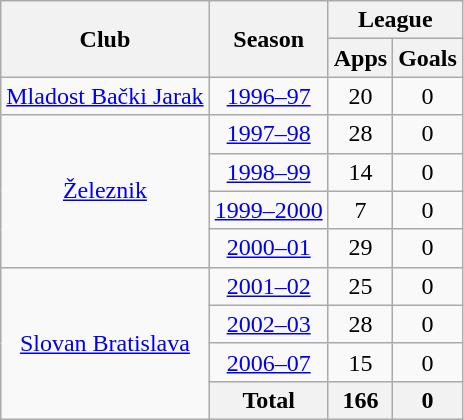<table class="wikitable" style="text-align:center">
<tr>
<th rowspan="2">Club</th>
<th rowspan="2">Season</th>
<th colspan="2">League</th>
</tr>
<tr>
<th>Apps</th>
<th>Goals</th>
</tr>
<tr>
<td><a href='#'>Mladost Bački Jarak</a></td>
<td><a href='#'>1996–97</a></td>
<td>20</td>
<td>0</td>
</tr>
<tr>
<td rowspan="4"><a href='#'>Železnik</a></td>
<td><a href='#'>1997–98</a></td>
<td>28</td>
<td>0</td>
</tr>
<tr>
<td><a href='#'>1998–99</a></td>
<td>14</td>
<td>0</td>
</tr>
<tr>
<td><a href='#'>1999–2000</a></td>
<td>7</td>
<td>0</td>
</tr>
<tr>
<td><a href='#'>2000–01</a></td>
<td>29</td>
<td>0</td>
</tr>
<tr>
<td rowspan="4"><a href='#'>Slovan Bratislava</a></td>
<td><a href='#'>2001–02</a></td>
<td>25</td>
<td>0</td>
</tr>
<tr>
<td><a href='#'>2002–03</a></td>
<td>28</td>
<td>0</td>
</tr>
<tr>
<td><a href='#'>2006–07</a></td>
<td>15</td>
<td>0</td>
</tr>
<tr>
<th>Total</th>
<th>166</th>
<th>0</th>
</tr>
</table>
